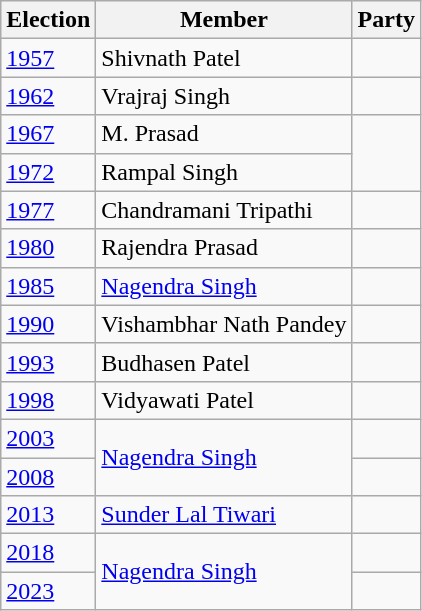<table class="wikitable sortable">
<tr>
<th>Election</th>
<th>Member</th>
<th colspan="2">Party</th>
</tr>
<tr>
<td><a href='#'>1957</a></td>
<td>Shivnath Patel</td>
<td></td>
</tr>
<tr>
<td><a href='#'>1962</a></td>
<td>Vrajraj Singh</td>
<td></td>
</tr>
<tr>
<td><a href='#'>1967</a></td>
<td>M. Prasad</td>
</tr>
<tr>
<td><a href='#'>1972</a></td>
<td>Rampal Singh</td>
</tr>
<tr>
<td><a href='#'>1977</a></td>
<td>Chandramani Tripathi</td>
<td></td>
</tr>
<tr>
<td><a href='#'>1980</a></td>
<td>Rajendra Prasad</td>
<td></td>
</tr>
<tr>
<td><a href='#'>1985</a></td>
<td><a href='#'>Nagendra Singh</a></td>
<td></td>
</tr>
<tr>
<td><a href='#'>1990</a></td>
<td>Vishambhar Nath Pandey</td>
<td></td>
</tr>
<tr>
<td><a href='#'>1993</a></td>
<td>Budhasen Patel</td>
<td></td>
</tr>
<tr>
<td><a href='#'>1998</a></td>
<td>Vidyawati Patel</td>
</tr>
<tr>
<td><a href='#'>2003</a></td>
<td rowspan=2><a href='#'>Nagendra Singh</a></td>
<td></td>
</tr>
<tr>
<td><a href='#'>2008</a></td>
</tr>
<tr>
<td><a href='#'>2013</a></td>
<td><a href='#'>Sunder Lal Tiwari</a></td>
<td></td>
</tr>
<tr>
<td><a href='#'>2018</a></td>
<td rowspan="2"><a href='#'>Nagendra Singh</a></td>
<td></td>
</tr>
<tr>
<td><a href='#'>2023</a></td>
</tr>
</table>
